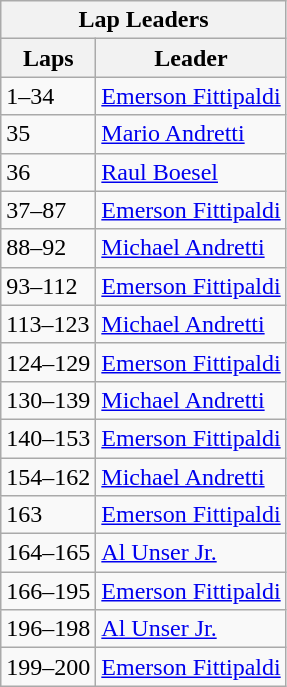<table class="wikitable">
<tr>
<th colspan=2>Lap Leaders</th>
</tr>
<tr>
<th>Laps</th>
<th>Leader</th>
</tr>
<tr>
<td>1–34</td>
<td><a href='#'>Emerson Fittipaldi</a></td>
</tr>
<tr>
<td>35</td>
<td><a href='#'>Mario Andretti</a></td>
</tr>
<tr>
<td>36</td>
<td><a href='#'>Raul Boesel</a></td>
</tr>
<tr>
<td>37–87</td>
<td><a href='#'>Emerson Fittipaldi</a></td>
</tr>
<tr>
<td>88–92</td>
<td><a href='#'>Michael Andretti</a></td>
</tr>
<tr>
<td>93–112</td>
<td><a href='#'>Emerson Fittipaldi</a></td>
</tr>
<tr>
<td>113–123</td>
<td><a href='#'>Michael Andretti</a></td>
</tr>
<tr>
<td>124–129</td>
<td><a href='#'>Emerson Fittipaldi</a></td>
</tr>
<tr>
<td>130–139</td>
<td><a href='#'>Michael Andretti</a></td>
</tr>
<tr>
<td>140–153</td>
<td><a href='#'>Emerson Fittipaldi</a></td>
</tr>
<tr>
<td>154–162</td>
<td><a href='#'>Michael Andretti</a></td>
</tr>
<tr>
<td>163</td>
<td><a href='#'>Emerson Fittipaldi</a></td>
</tr>
<tr>
<td>164–165</td>
<td><a href='#'>Al Unser Jr.</a></td>
</tr>
<tr>
<td>166–195</td>
<td><a href='#'>Emerson Fittipaldi</a></td>
</tr>
<tr>
<td>196–198</td>
<td><a href='#'>Al Unser Jr.</a></td>
</tr>
<tr>
<td>199–200</td>
<td><a href='#'>Emerson Fittipaldi</a></td>
</tr>
</table>
